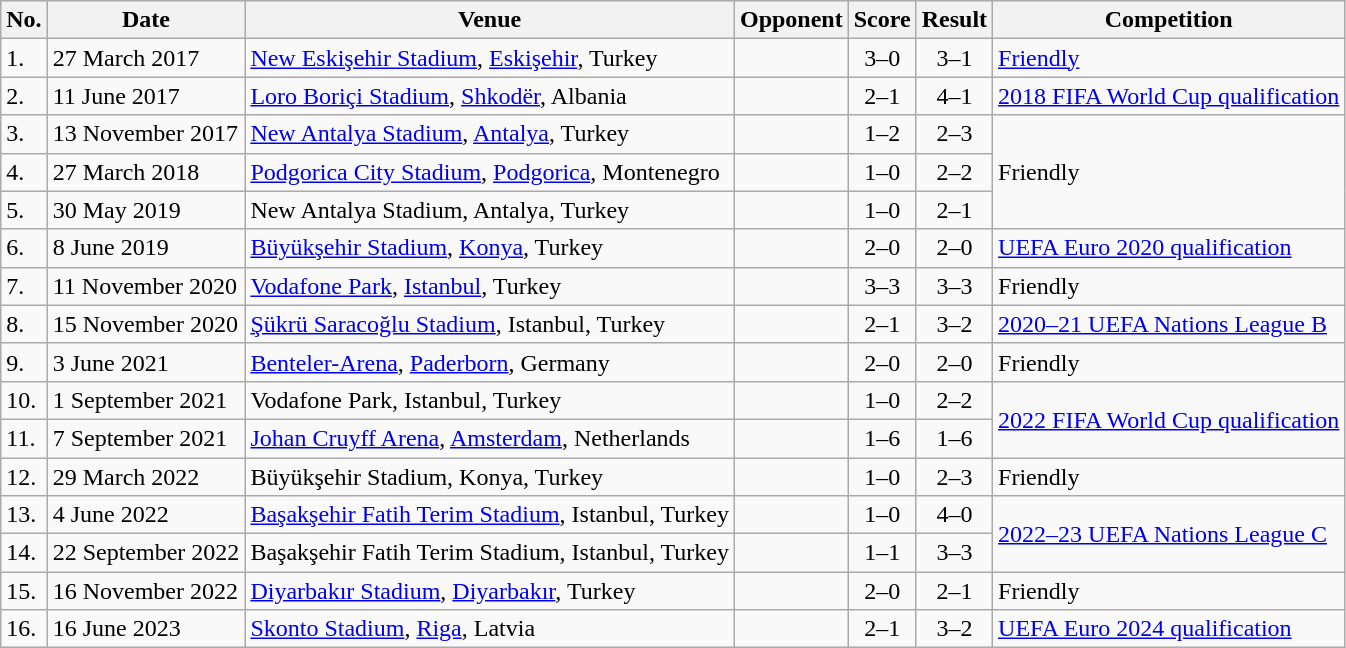<table class="wikitable sortable">
<tr>
<th>No.</th>
<th>Date</th>
<th>Venue</th>
<th>Opponent</th>
<th>Score</th>
<th>Result</th>
<th>Competition</th>
</tr>
<tr>
<td>1.</td>
<td>27 March 2017</td>
<td><a href='#'>New Eskişehir Stadium</a>, <a href='#'>Eskişehir</a>, Turkey</td>
<td></td>
<td align="center">3–0</td>
<td align="center">3–1</td>
<td><a href='#'>Friendly</a></td>
</tr>
<tr>
<td>2.</td>
<td>11 June 2017</td>
<td><a href='#'>Loro Boriçi Stadium</a>, <a href='#'>Shkodër</a>, Albania</td>
<td></td>
<td align="center">2–1</td>
<td align="center">4–1</td>
<td><a href='#'>2018 FIFA World Cup qualification</a></td>
</tr>
<tr>
<td>3.</td>
<td>13 November 2017</td>
<td><a href='#'>New Antalya Stadium</a>, <a href='#'>Antalya</a>, Turkey</td>
<td></td>
<td align="center">1–2</td>
<td align="center">2–3</td>
<td rowspan=3>Friendly</td>
</tr>
<tr>
<td>4.</td>
<td>27 March 2018</td>
<td><a href='#'>Podgorica City Stadium</a>, <a href='#'>Podgorica</a>, Montenegro</td>
<td></td>
<td align="center">1–0</td>
<td align="center">2–2</td>
</tr>
<tr>
<td>5.</td>
<td>30 May 2019</td>
<td>New Antalya Stadium, Antalya, Turkey</td>
<td></td>
<td align="center">1–0</td>
<td align="center">2–1</td>
</tr>
<tr>
<td>6.</td>
<td>8 June 2019</td>
<td><a href='#'>Büyükşehir Stadium</a>, <a href='#'>Konya</a>, Turkey</td>
<td></td>
<td align="center">2–0</td>
<td align="center">2–0</td>
<td><a href='#'>UEFA Euro 2020 qualification</a></td>
</tr>
<tr>
<td>7.</td>
<td>11 November 2020</td>
<td><a href='#'>Vodafone Park</a>, <a href='#'>Istanbul</a>, Turkey</td>
<td></td>
<td align="center">3–3</td>
<td align="center">3–3</td>
<td>Friendly</td>
</tr>
<tr>
<td>8.</td>
<td>15 November 2020</td>
<td><a href='#'>Şükrü Saracoğlu Stadium</a>, Istanbul, Turkey</td>
<td></td>
<td align="center">2–1</td>
<td align="center">3–2</td>
<td><a href='#'>2020–21 UEFA Nations League B</a></td>
</tr>
<tr>
<td>9.</td>
<td>3 June 2021</td>
<td><a href='#'>Benteler-Arena</a>, <a href='#'>Paderborn</a>, Germany</td>
<td></td>
<td align="center">2–0</td>
<td align="center">2–0</td>
<td>Friendly</td>
</tr>
<tr>
<td>10.</td>
<td>1 September 2021</td>
<td>Vodafone Park, Istanbul, Turkey</td>
<td></td>
<td align="center">1–0</td>
<td align="center">2–2</td>
<td rowspan=2><a href='#'>2022 FIFA World Cup qualification</a></td>
</tr>
<tr>
<td>11.</td>
<td>7 September 2021</td>
<td><a href='#'>Johan Cruyff Arena</a>, <a href='#'>Amsterdam</a>, Netherlands</td>
<td></td>
<td align="center">1–6</td>
<td align="center">1–6</td>
</tr>
<tr>
<td>12.</td>
<td>29 March 2022</td>
<td>Büyükşehir Stadium, Konya, Turkey</td>
<td></td>
<td align="center">1–0</td>
<td align="center">2–3</td>
<td>Friendly</td>
</tr>
<tr>
<td>13.</td>
<td>4 June 2022</td>
<td><a href='#'>Başakşehir Fatih Terim Stadium</a>, Istanbul, Turkey</td>
<td></td>
<td align="center">1–0</td>
<td align="center">4–0</td>
<td rowspan=2><a href='#'>2022–23 UEFA Nations League C</a></td>
</tr>
<tr>
<td>14.</td>
<td>22 September 2022</td>
<td>Başakşehir Fatih Terim Stadium, Istanbul, Turkey</td>
<td></td>
<td align="center">1–1</td>
<td align="center">3–3</td>
</tr>
<tr>
<td>15.</td>
<td>16 November 2022</td>
<td><a href='#'>Diyarbakır Stadium</a>, <a href='#'>Diyarbakır</a>, Turkey</td>
<td></td>
<td align="center">2–0</td>
<td align="center">2–1</td>
<td>Friendly</td>
</tr>
<tr>
<td>16.</td>
<td>16 June 2023</td>
<td><a href='#'>Skonto Stadium</a>, <a href='#'>Riga</a>, Latvia</td>
<td></td>
<td align="center">2–1</td>
<td align="center">3–2</td>
<td><a href='#'>UEFA Euro 2024 qualification</a></td>
</tr>
</table>
